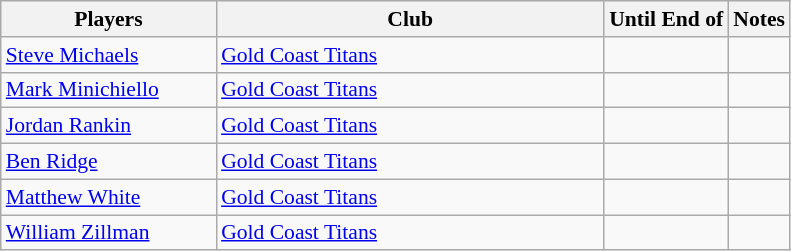<table class="wikitable" style="font-size:90%">
<tr bgcolor="#efefef">
<th style="width:9.5em">Players</th>
<th style="width:17.5em">Club</th>
<th>Until End of</th>
<th>Notes</th>
</tr>
<tr>
<td><a href='#'>Steve Michaels</a></td>
<td> <a href='#'>Gold Coast Titans</a></td>
<td></td>
<td></td>
</tr>
<tr>
<td><a href='#'>Mark Minichiello</a></td>
<td> <a href='#'>Gold Coast Titans</a></td>
<td></td>
<td></td>
</tr>
<tr>
<td><a href='#'>Jordan Rankin</a></td>
<td> <a href='#'>Gold Coast Titans</a></td>
<td></td>
<td></td>
</tr>
<tr>
<td><a href='#'>Ben Ridge</a></td>
<td> <a href='#'>Gold Coast Titans</a></td>
<td></td>
<td></td>
</tr>
<tr>
<td><a href='#'>Matthew White</a></td>
<td> <a href='#'>Gold Coast Titans</a></td>
<td></td>
<td></td>
</tr>
<tr>
<td><a href='#'>William Zillman</a></td>
<td> <a href='#'>Gold Coast Titans</a></td>
<td></td>
<td></td>
</tr>
</table>
